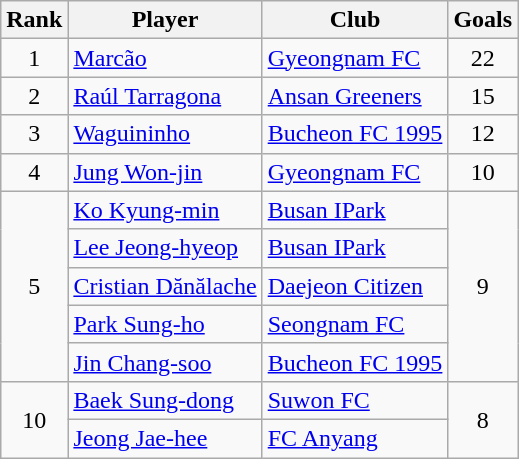<table class=wikitable>
<tr>
<th>Rank</th>
<th>Player</th>
<th>Club</th>
<th>Goals</th>
</tr>
<tr>
<td align=center>1</td>
<td> <a href='#'>Marcão</a></td>
<td><a href='#'>Gyeongnam FC</a></td>
<td align=center>22</td>
</tr>
<tr>
<td align=center>2</td>
<td> <a href='#'>Raúl Tarragona</a></td>
<td><a href='#'>Ansan Greeners</a></td>
<td align=center>15</td>
</tr>
<tr>
<td align=center>3</td>
<td> <a href='#'>Waguininho</a></td>
<td><a href='#'>Bucheon FC 1995</a></td>
<td align=center>12</td>
</tr>
<tr>
<td align=center>4</td>
<td> <a href='#'>Jung Won-jin</a></td>
<td><a href='#'>Gyeongnam FC</a></td>
<td align=center>10</td>
</tr>
<tr>
<td align=center rowspan=5>5</td>
<td> <a href='#'>Ko Kyung-min</a></td>
<td><a href='#'>Busan IPark</a></td>
<td align=center rowspan=5>9</td>
</tr>
<tr>
<td> <a href='#'>Lee Jeong-hyeop</a></td>
<td><a href='#'>Busan IPark</a></td>
</tr>
<tr>
<td> <a href='#'>Cristian Dănălache</a></td>
<td><a href='#'>Daejeon Citizen</a></td>
</tr>
<tr>
<td> <a href='#'>Park Sung-ho</a></td>
<td><a href='#'>Seongnam FC</a></td>
</tr>
<tr>
<td> <a href='#'>Jin Chang-soo</a></td>
<td><a href='#'>Bucheon FC 1995</a></td>
</tr>
<tr>
<td align=center rowspan=2>10</td>
<td> <a href='#'>Baek Sung-dong</a></td>
<td><a href='#'>Suwon FC</a></td>
<td align=center rowspan=2>8</td>
</tr>
<tr>
<td> <a href='#'>Jeong Jae-hee</a></td>
<td><a href='#'>FC Anyang</a></td>
</tr>
</table>
